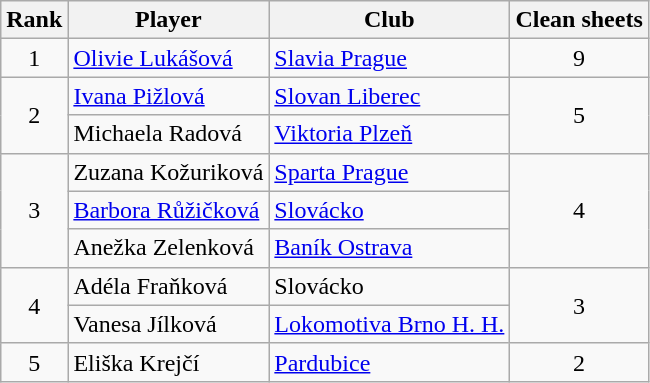<table class="wikitable" style="text-align:center">
<tr>
<th>Rank</th>
<th>Player</th>
<th>Club</th>
<th>Clean sheets</th>
</tr>
<tr>
<td>1</td>
<td align="left"> <a href='#'>Olivie Lukášová</a></td>
<td align="left"><a href='#'>Slavia Prague</a></td>
<td>9</td>
</tr>
<tr>
<td rowspan="2">2</td>
<td align="left"> <a href='#'>Ivana Pižlová</a></td>
<td align="left"><a href='#'>Slovan Liberec</a></td>
<td rowspan="2">5</td>
</tr>
<tr>
<td align="left"> Michaela Radová</td>
<td align="left"><a href='#'>Viktoria Plzeň</a></td>
</tr>
<tr>
<td rowspan="3">3</td>
<td align="left"> Zuzana Kožuriková</td>
<td align="left"><a href='#'>Sparta Prague</a></td>
<td rowspan="3">4</td>
</tr>
<tr>
<td align="left"> <a href='#'>Barbora Růžičková</a></td>
<td align="left"><a href='#'>Slovácko</a></td>
</tr>
<tr>
<td align="left"> Anežka Zelenková</td>
<td align="left"><a href='#'>Baník Ostrava</a></td>
</tr>
<tr>
<td rowspan="2">4</td>
<td align="left"> Adéla Fraňková</td>
<td align="left">Slovácko</td>
<td rowspan="2">3</td>
</tr>
<tr>
<td align="left"> Vanesa Jílková</td>
<td align="left"><a href='#'>Lokomotiva Brno H. H.</a></td>
</tr>
<tr>
<td>5</td>
<td align="left"> Eliška Krejčí</td>
<td align="left"><a href='#'>Pardubice</a></td>
<td>2</td>
</tr>
</table>
